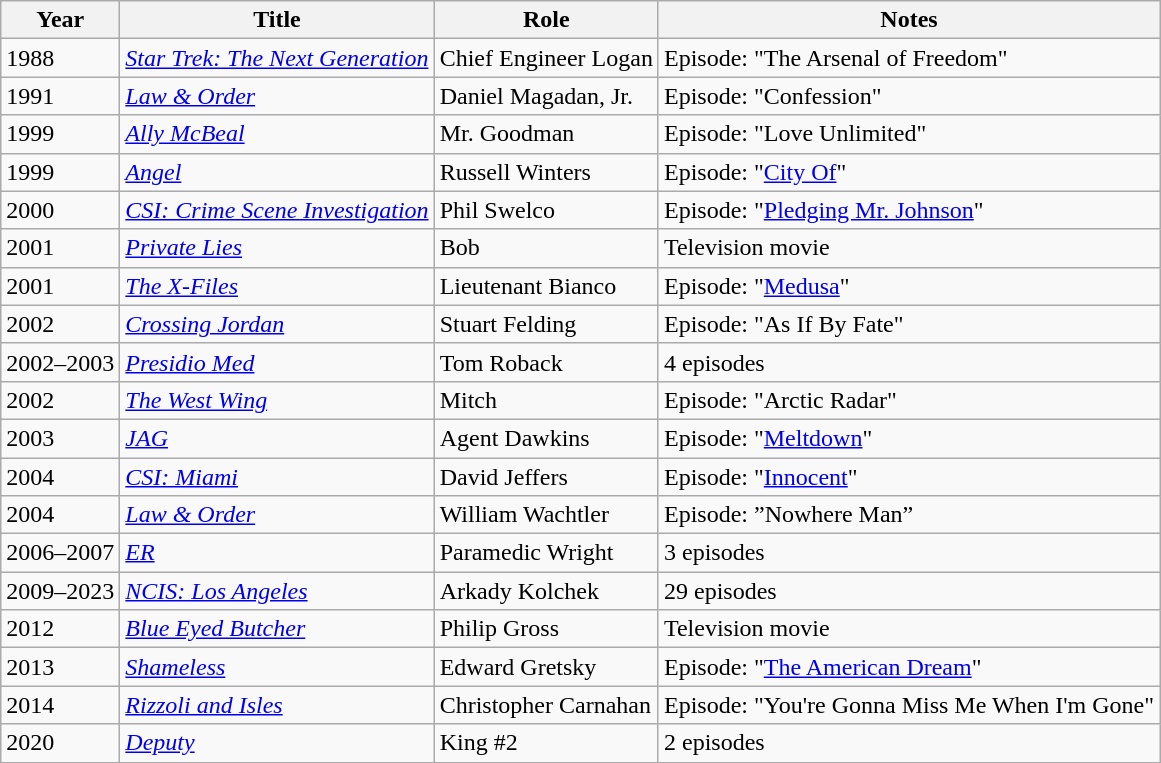<table class="wikitable sortable">
<tr>
<th>Year</th>
<th>Title</th>
<th>Role</th>
<th>Notes</th>
</tr>
<tr>
<td>1988</td>
<td><em><a href='#'>Star Trek: The Next Generation</a></em></td>
<td>Chief Engineer Logan</td>
<td>Episode: "The Arsenal of Freedom"</td>
</tr>
<tr>
<td>1991</td>
<td><em><a href='#'>Law & Order</a></em></td>
<td>Daniel Magadan, Jr.</td>
<td>Episode: "Confession"</td>
</tr>
<tr>
<td>1999</td>
<td><em><a href='#'>Ally McBeal</a></em></td>
<td>Mr. Goodman</td>
<td>Episode: "Love Unlimited"</td>
</tr>
<tr>
<td>1999</td>
<td><em><a href='#'>Angel</a></em></td>
<td>Russell Winters</td>
<td>Episode: "<a href='#'>City Of</a>"</td>
</tr>
<tr>
<td>2000</td>
<td><em><a href='#'>CSI: Crime Scene Investigation</a></em></td>
<td>Phil Swelco</td>
<td>Episode: "<a href='#'>Pledging Mr. Johnson</a>"</td>
</tr>
<tr>
<td>2001</td>
<td><em><a href='#'>Private Lies</a></em></td>
<td>Bob</td>
<td>Television movie</td>
</tr>
<tr>
<td>2001</td>
<td><em><a href='#'>The X-Files</a></em></td>
<td>Lieutenant Bianco</td>
<td>Episode: "<a href='#'>Medusa</a>"</td>
</tr>
<tr>
<td>2002</td>
<td><em><a href='#'>Crossing Jordan</a></em></td>
<td>Stuart Felding</td>
<td>Episode: "As If By Fate"</td>
</tr>
<tr>
<td>2002–2003</td>
<td><em><a href='#'>Presidio Med</a></em></td>
<td>Tom Roback</td>
<td>4 episodes</td>
</tr>
<tr>
<td>2002</td>
<td><em><a href='#'>The West Wing</a></em></td>
<td>Mitch</td>
<td>Episode: "Arctic Radar"</td>
</tr>
<tr>
<td>2003</td>
<td><em><a href='#'>JAG</a></em></td>
<td>Agent Dawkins</td>
<td>Episode: "<a href='#'>Meltdown</a>"</td>
</tr>
<tr>
<td>2004</td>
<td><em><a href='#'>CSI: Miami</a></em></td>
<td>David Jeffers</td>
<td>Episode: "<a href='#'>Innocent</a>"</td>
</tr>
<tr>
<td>2004</td>
<td><em><a href='#'>Law & Order</a></em></td>
<td>William Wachtler</td>
<td>Episode: ”Nowhere Man”</td>
</tr>
<tr>
<td>2006–2007</td>
<td><em><a href='#'>ER</a></em></td>
<td>Paramedic Wright</td>
<td>3 episodes</td>
</tr>
<tr>
<td>2009–2023</td>
<td><em><a href='#'>NCIS: Los Angeles</a></em></td>
<td>Arkady Kolchek</td>
<td>29 episodes</td>
</tr>
<tr>
<td>2012</td>
<td><em><a href='#'>Blue Eyed Butcher</a></em></td>
<td>Philip Gross</td>
<td>Television movie</td>
</tr>
<tr>
<td>2013</td>
<td><em><a href='#'>Shameless</a></em></td>
<td>Edward Gretsky</td>
<td>Episode: "<a href='#'>The American Dream</a>"</td>
</tr>
<tr>
<td>2014</td>
<td><em><a href='#'>Rizzoli and Isles</a></em></td>
<td>Christopher Carnahan</td>
<td>Episode: "You're Gonna Miss Me When I'm Gone"</td>
</tr>
<tr>
<td>2020</td>
<td><em><a href='#'>Deputy</a></em></td>
<td>King #2</td>
<td>2 episodes</td>
</tr>
<tr>
</tr>
</table>
